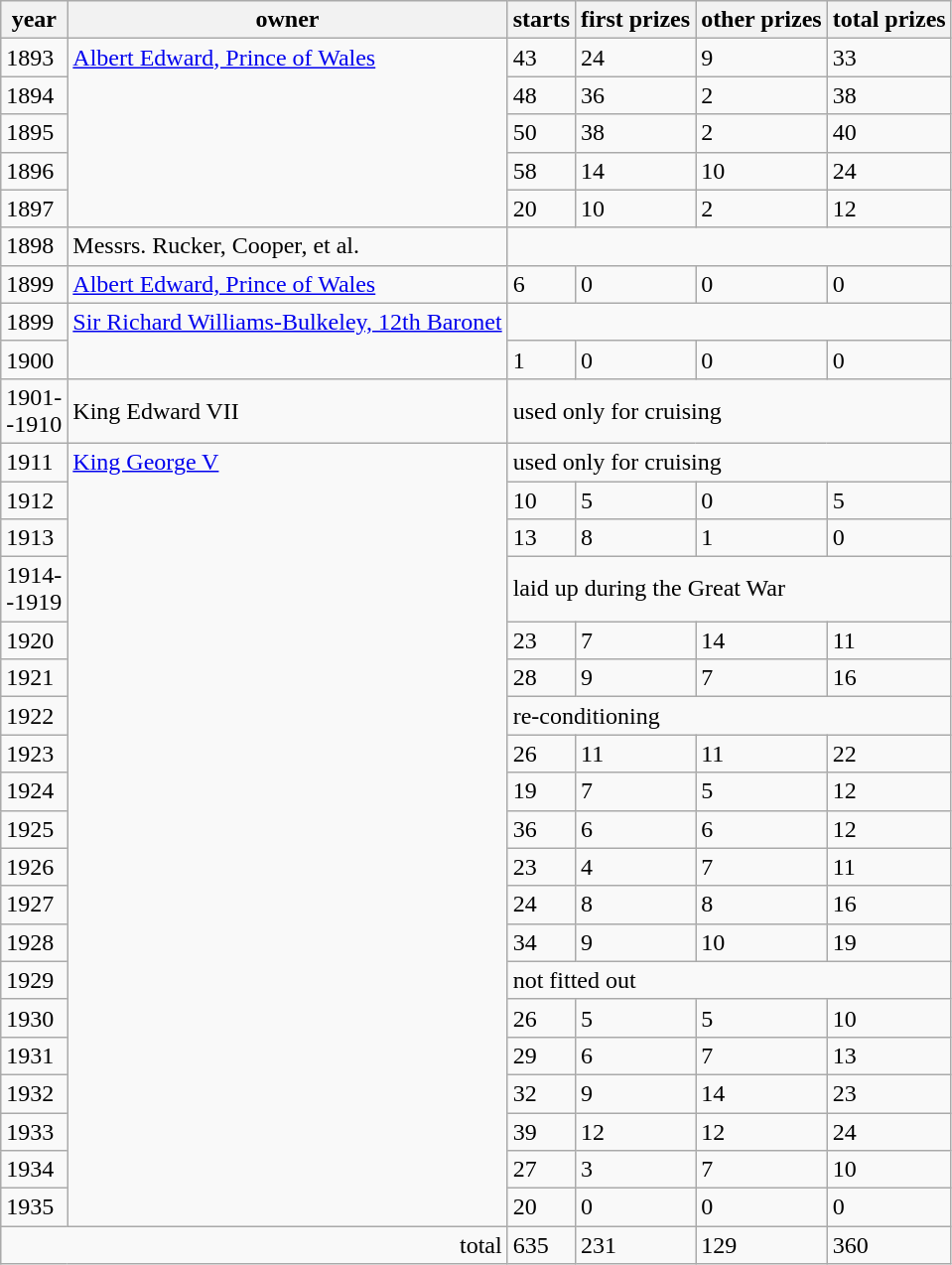<table class=wikitable style=font-family:arial:font-size:11px>
<tr>
<th>year</th>
<th>owner</th>
<th>starts</th>
<th>first prizes</th>
<th>other prizes</th>
<th>total prizes</th>
</tr>
<tr>
<td>1893</td>
<td rowspan=5 valign=top><a href='#'>Albert Edward, Prince of Wales</a></td>
<td>43</td>
<td>24</td>
<td>9</td>
<td>33</td>
</tr>
<tr>
<td>1894</td>
<td>48</td>
<td>36</td>
<td>2</td>
<td>38</td>
</tr>
<tr>
<td>1895</td>
<td>50</td>
<td>38</td>
<td>2</td>
<td>40</td>
</tr>
<tr>
<td>1896</td>
<td>58</td>
<td>14</td>
<td>10</td>
<td>24</td>
</tr>
<tr>
<td>1897</td>
<td>20</td>
<td>10</td>
<td>2</td>
<td>12</td>
</tr>
<tr>
<td>1898</td>
<td>Messrs. Rucker, Cooper, et al.</td>
</tr>
<tr>
<td>1899</td>
<td><a href='#'>Albert Edward, Prince of Wales</a></td>
<td>6</td>
<td>0</td>
<td>0</td>
<td>0</td>
</tr>
<tr>
<td>1899</td>
<td rowspan=2 valign=top><a href='#'>Sir Richard Williams-Bulkeley, 12th Baronet</a></td>
</tr>
<tr>
<td>1900</td>
<td>1</td>
<td>0</td>
<td>0</td>
<td>0</td>
</tr>
<tr>
<td>1901-<br>-1910</td>
<td>King Edward VII</td>
<td colspan=4>used only for cruising</td>
</tr>
<tr>
<td>1911</td>
<td rowspan=20 valign=top><a href='#'>King George V</a></td>
<td colspan=4>used only for cruising</td>
</tr>
<tr>
<td>1912</td>
<td>10</td>
<td>5</td>
<td>0</td>
<td>5</td>
</tr>
<tr>
<td>1913</td>
<td>13</td>
<td>8</td>
<td>1</td>
<td>0</td>
</tr>
<tr>
<td>1914-<br>-1919</td>
<td colspan=4>laid up during the Great War</td>
</tr>
<tr>
<td>1920</td>
<td>23</td>
<td>7</td>
<td>14</td>
<td>11</td>
</tr>
<tr>
<td>1921</td>
<td>28</td>
<td>9</td>
<td>7</td>
<td>16</td>
</tr>
<tr>
<td>1922</td>
<td colspan=4>re-conditioning</td>
</tr>
<tr>
<td>1923</td>
<td>26</td>
<td>11</td>
<td>11</td>
<td>22</td>
</tr>
<tr>
<td>1924</td>
<td>19</td>
<td>7</td>
<td>5</td>
<td>12</td>
</tr>
<tr>
<td>1925</td>
<td>36</td>
<td>6</td>
<td>6</td>
<td>12</td>
</tr>
<tr>
<td>1926</td>
<td>23</td>
<td>4</td>
<td>7</td>
<td>11</td>
</tr>
<tr>
<td>1927</td>
<td>24</td>
<td>8</td>
<td>8</td>
<td>16</td>
</tr>
<tr>
<td>1928</td>
<td>34</td>
<td>9</td>
<td>10</td>
<td>19</td>
</tr>
<tr>
<td>1929</td>
<td colspan=4>not fitted out</td>
</tr>
<tr>
<td>1930</td>
<td>26</td>
<td>5</td>
<td>5</td>
<td>10</td>
</tr>
<tr>
<td>1931</td>
<td>29</td>
<td>6</td>
<td>7</td>
<td>13</td>
</tr>
<tr>
<td>1932</td>
<td>32</td>
<td>9</td>
<td>14</td>
<td>23</td>
</tr>
<tr>
<td>1933</td>
<td>39</td>
<td>12</td>
<td>12</td>
<td>24</td>
</tr>
<tr>
<td>1934</td>
<td>27</td>
<td>3</td>
<td>7</td>
<td>10</td>
</tr>
<tr>
<td>1935</td>
<td>20</td>
<td>0</td>
<td>0</td>
<td>0</td>
</tr>
<tr>
<td colspan=2 align=right>total</td>
<td>635</td>
<td>231</td>
<td>129</td>
<td>360</td>
</tr>
</table>
